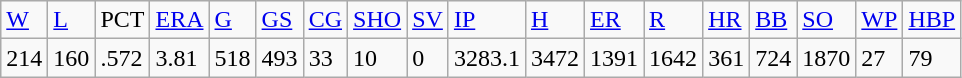<table class="wikitable">
<tr>
<td><a href='#'>W</a></td>
<td><a href='#'>L</a></td>
<td>PCT</td>
<td><a href='#'>ERA</a></td>
<td><a href='#'>G</a></td>
<td><a href='#'>GS</a></td>
<td><a href='#'>CG</a></td>
<td><a href='#'>SHO</a></td>
<td><a href='#'>SV</a></td>
<td><a href='#'>IP</a></td>
<td><a href='#'>H</a></td>
<td><a href='#'>ER</a></td>
<td><a href='#'>R</a></td>
<td><a href='#'>HR</a></td>
<td><a href='#'>BB</a></td>
<td><a href='#'>SO</a></td>
<td><a href='#'>WP</a></td>
<td><a href='#'>HBP</a></td>
</tr>
<tr>
<td>214</td>
<td>160</td>
<td>.572</td>
<td>3.81</td>
<td>518</td>
<td>493</td>
<td>33</td>
<td>10</td>
<td>0</td>
<td>3283.1</td>
<td>3472</td>
<td>1391</td>
<td>1642</td>
<td>361</td>
<td>724</td>
<td>1870</td>
<td>27</td>
<td>79</td>
</tr>
</table>
